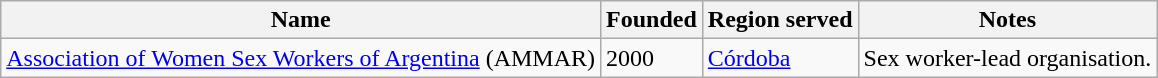<table class="wikitable sortable">
<tr>
<th>Name</th>
<th>Founded</th>
<th>Region served</th>
<th>Notes</th>
</tr>
<tr>
<td><a href='#'>Association of Women Sex Workers of Argentina</a> (AMMAR)</td>
<td>2000</td>
<td> <a href='#'>Córdoba</a></td>
<td>Sex worker-lead organisation.</td>
</tr>
</table>
